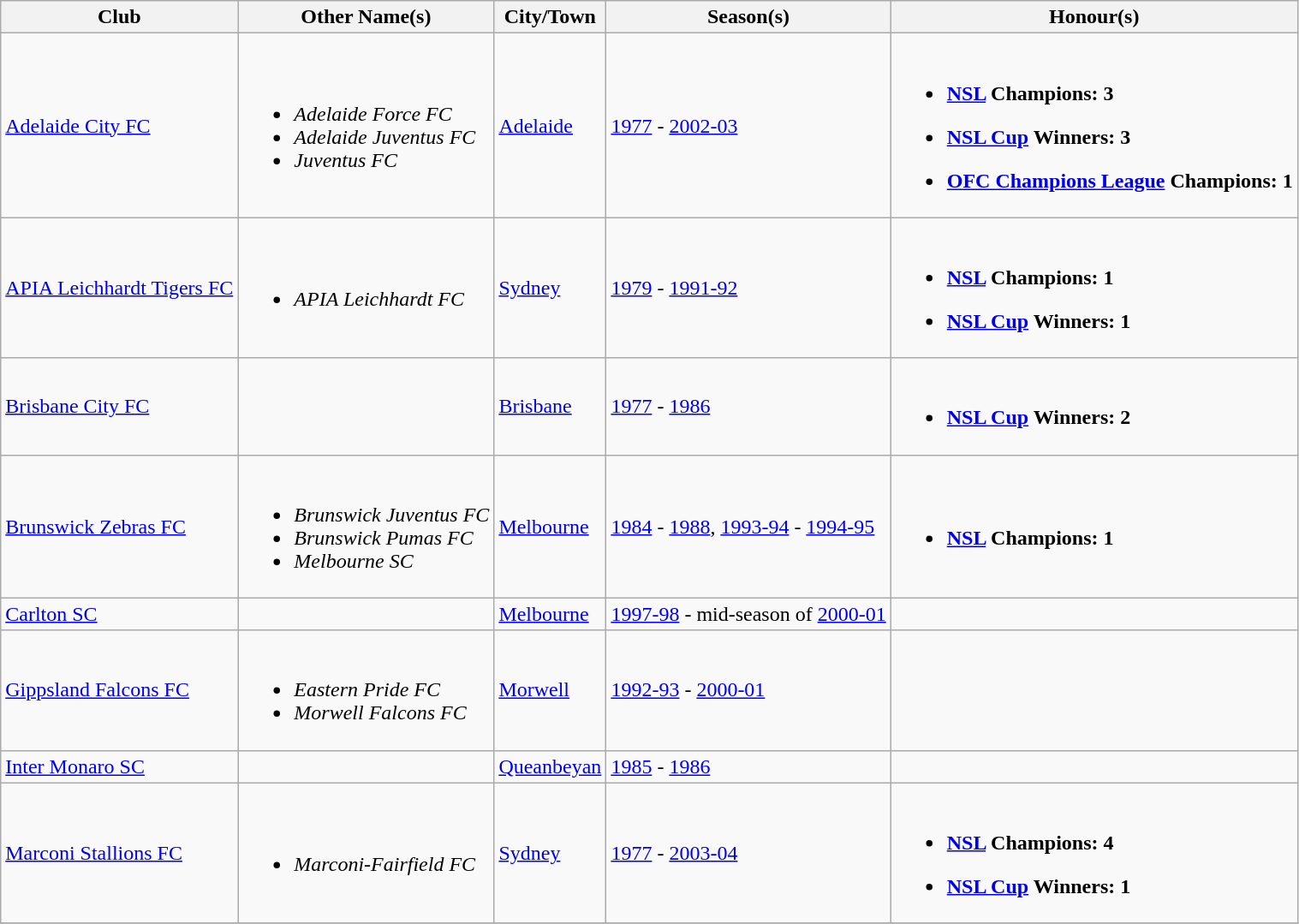<table class="wikitable sortable">
<tr>
<th>Club</th>
<th>Other Name(s)</th>
<th>City/Town</th>
<th>Season(s)</th>
<th>Honour(s)</th>
</tr>
<tr>
<td><a href='#'>Adelaide City FC</a></td>
<td><br><ul><li><em>Adelaide Force FC</em></li><li><em>Adelaide Juventus FC</em></li><li><em>Juventus FC</em></li></ul></td>
<td><a href='#'>Adelaide</a></td>
<td><a href='#'>1977</a> - <a href='#'>2002-03</a></td>
<td><br><ul><li><strong><a href='#'>NSL</a> Champions: 3</strong></li></ul><ul><li><strong><a href='#'>NSL Cup</a> Winners: 3</strong></li></ul><ul><li><strong><a href='#'>OFC Champions League</a> Champions: 1</strong></li></ul></td>
</tr>
<tr>
<td><a href='#'>APIA Leichhardt Tigers FC</a></td>
<td><br><ul><li><em>APIA Leichhardt FC</em></li></ul></td>
<td><a href='#'>Sydney</a></td>
<td><a href='#'>1979</a> - <a href='#'>1991-92</a></td>
<td><br><ul><li><strong><a href='#'>NSL</a> Champions: 1</strong></li></ul><ul><li><strong><a href='#'>NSL Cup</a> Winners: 1</strong></li></ul></td>
</tr>
<tr>
<td><a href='#'>Brisbane City FC</a></td>
<td></td>
<td><a href='#'>Brisbane</a></td>
<td><a href='#'>1977</a> - <a href='#'>1986</a></td>
<td><br><ul><li><strong><a href='#'>NSL Cup</a> Winners: 2</strong></li></ul></td>
</tr>
<tr>
<td><a href='#'>Brunswick Zebras FC</a></td>
<td><br><ul><li><em>Brunswick Juventus FC</em></li><li><em>Brunswick Pumas FC</em></li><li><em>Melbourne SC</em></li></ul></td>
<td><a href='#'>Melbourne</a></td>
<td><a href='#'>1984</a> - <a href='#'>1988</a>, <a href='#'>1993-94</a> - <a href='#'>1994-95</a></td>
<td><br><ul><li><strong><a href='#'>NSL</a> Champions: 1</strong></li></ul></td>
</tr>
<tr>
<td><a href='#'>Carlton SC</a></td>
<td></td>
<td><a href='#'>Melbourne</a></td>
<td><a href='#'>1997-98</a> - mid-season of <a href='#'>2000-01</a></td>
<td></td>
</tr>
<tr>
<td><a href='#'>Gippsland Falcons FC</a></td>
<td><br><ul><li><em>Eastern Pride FC</em></li><li><em>Morwell Falcons FC</em></li></ul></td>
<td><a href='#'>Morwell</a></td>
<td><a href='#'>1992-93</a> - <a href='#'>2000-01</a></td>
<td></td>
</tr>
<tr>
<td><a href='#'>Inter Monaro SC</a></td>
<td></td>
<td><a href='#'>Queanbeyan</a></td>
<td><a href='#'>1985</a> - <a href='#'>1986</a></td>
<td></td>
</tr>
<tr>
<td><a href='#'>Marconi Stallions FC</a></td>
<td><br><ul><li><em>Marconi-Fairfield FC</em></li></ul></td>
<td><a href='#'>Sydney</a></td>
<td><a href='#'>1977</a> - <a href='#'>2003-04</a></td>
<td><br><ul><li><strong><a href='#'>NSL</a> Champions: 4</strong></li></ul><ul><li><strong><a href='#'>NSL Cup</a> Winners: 1</strong></li></ul></td>
</tr>
<tr>
</tr>
</table>
